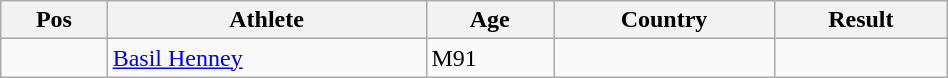<table class="wikitable"  style="text-align:center; width:50%;">
<tr>
<th>Pos</th>
<th>Athlete</th>
<th>Age</th>
<th>Country</th>
<th>Result</th>
</tr>
<tr>
<td align=center></td>
<td align=left><a href='#'>Basil Henney</a></td>
<td align=left>M91</td>
<td align=left></td>
<td></td>
</tr>
</table>
